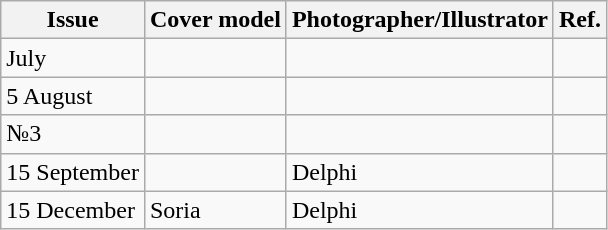<table class="wikitable">
<tr>
<th>Issue</th>
<th>Cover model</th>
<th>Photographer/Illustrator</th>
<th>Ref.</th>
</tr>
<tr>
<td>July</td>
<td></td>
<td></td>
<td></td>
</tr>
<tr>
<td>5 August</td>
<td></td>
<td></td>
<td></td>
</tr>
<tr>
<td>№3</td>
<td></td>
<td></td>
<td></td>
</tr>
<tr>
<td>15 September</td>
<td></td>
<td>Delphi</td>
<td></td>
</tr>
<tr>
<td>15 December</td>
<td>Soria</td>
<td>Delphi</td>
<td></td>
</tr>
</table>
